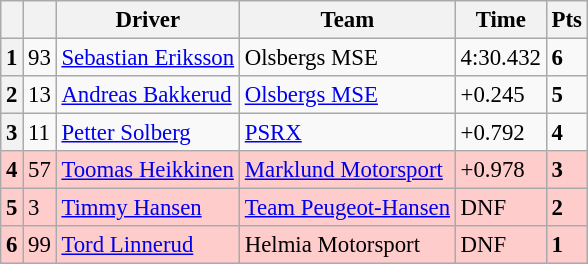<table class=wikitable style="font-size:95%">
<tr>
<th></th>
<th></th>
<th>Driver</th>
<th>Team</th>
<th>Time</th>
<th>Pts</th>
</tr>
<tr>
<th>1</th>
<td>93</td>
<td> <a href='#'>Sebastian Eriksson</a></td>
<td>Olsbergs MSE</td>
<td>4:30.432</td>
<td><strong>6</strong></td>
</tr>
<tr>
<th>2</th>
<td>13</td>
<td> <a href='#'>Andreas Bakkerud</a></td>
<td><a href='#'>Olsbergs MSE</a></td>
<td>+0.245</td>
<td><strong>5</strong></td>
</tr>
<tr>
<th>3</th>
<td>11</td>
<td> <a href='#'>Petter Solberg</a></td>
<td><a href='#'>PSRX</a></td>
<td>+0.792</td>
<td><strong>4</strong></td>
</tr>
<tr>
<th style="background:#ffcccc;">4</th>
<td style="background:#ffcccc;">57</td>
<td style="background:#ffcccc;"> <a href='#'>Toomas Heikkinen</a></td>
<td style="background:#ffcccc;"><a href='#'>Marklund Motorsport</a></td>
<td style="background:#ffcccc;">+0.978</td>
<td style="background:#ffcccc;"><strong>3</strong></td>
</tr>
<tr>
<th style="background:#ffcccc;">5</th>
<td style="background:#ffcccc;">3</td>
<td style="background:#ffcccc;"> <a href='#'>Timmy Hansen</a></td>
<td style="background:#ffcccc;"><a href='#'>Team Peugeot-Hansen</a></td>
<td style="background:#ffcccc;">DNF</td>
<td style="background:#ffcccc;"><strong>2</strong></td>
</tr>
<tr>
<th style="background:#ffcccc;">6</th>
<td style="background:#ffcccc;">99</td>
<td style="background:#ffcccc;"> <a href='#'>Tord Linnerud</a></td>
<td style="background:#ffcccc;">Helmia Motorsport</td>
<td style="background:#ffcccc;">DNF</td>
<td style="background:#ffcccc;"><strong>1</strong></td>
</tr>
</table>
